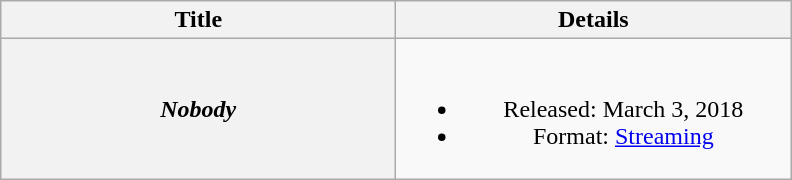<table class="wikitable plainrowheaders" style="text-align:center;" border="1">
<tr>
<th scope="col" style="width:16em;">Title</th>
<th scope="col" style="width:16em;">Details</th>
</tr>
<tr>
<th scope="row"><em>Nobody</em></th>
<td><br><ul><li>Released: March 3, 2018</li><li>Format: <a href='#'>Streaming</a></li></ul></td>
</tr>
</table>
